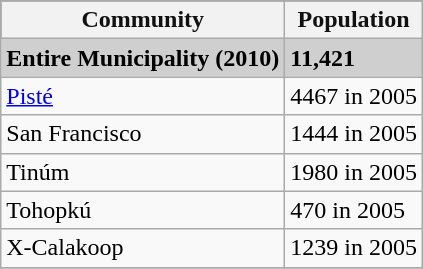<table class="wikitable">
<tr style="background:#111111; color:#111111;">
<th><strong>Community</strong></th>
<th><strong>Population</strong></th>
</tr>
<tr style="background:#CFCFCF;">
<td><strong>Entire Municipality (2010)</strong></td>
<td><strong>11,421</strong></td>
</tr>
<tr>
<td><a href='#'>Pisté</a></td>
<td>4467 in 2005</td>
</tr>
<tr>
<td>San Francisco</td>
<td>1444 in 2005</td>
</tr>
<tr>
<td>Tinúm</td>
<td>1980  in 2005</td>
</tr>
<tr>
<td>Tohopkú</td>
<td>470  in 2005</td>
</tr>
<tr>
<td>X-Calakoop</td>
<td>1239 in 2005</td>
</tr>
<tr>
</tr>
</table>
